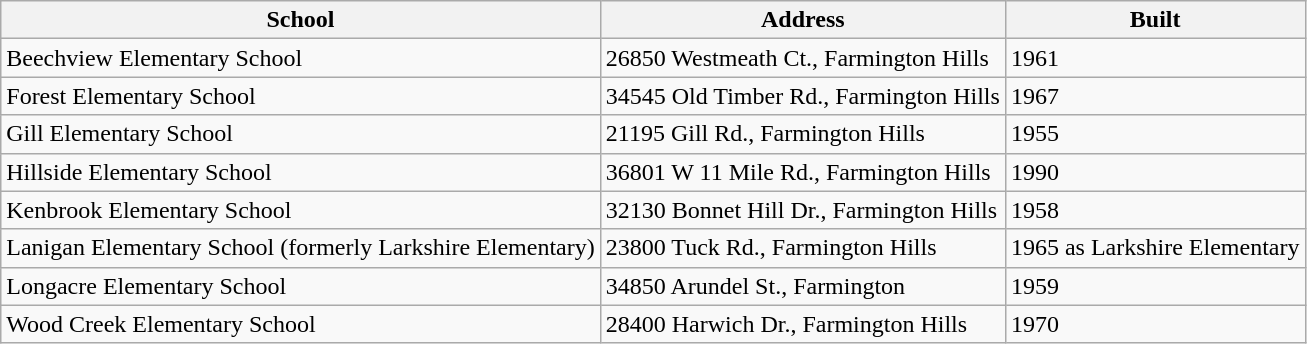<table class="wikitable">
<tr>
<th>School</th>
<th>Address</th>
<th>Built</th>
</tr>
<tr>
<td>Beechview Elementary School</td>
<td>26850 Westmeath Ct., Farmington Hills</td>
<td>1961</td>
</tr>
<tr>
<td>Forest Elementary School</td>
<td>34545 Old Timber Rd., Farmington Hills</td>
<td>1967</td>
</tr>
<tr>
<td>Gill Elementary School</td>
<td>21195 Gill Rd., Farmington Hills</td>
<td>1955</td>
</tr>
<tr>
<td>Hillside Elementary School</td>
<td>36801 W 11 Mile Rd., Farmington Hills</td>
<td>1990</td>
</tr>
<tr>
<td>Kenbrook Elementary School</td>
<td>32130 Bonnet Hill Dr., Farmington Hills</td>
<td>1958</td>
</tr>
<tr>
<td>Lanigan Elementary School (formerly Larkshire Elementary)</td>
<td>23800 Tuck Rd., Farmington Hills</td>
<td>1965 as Larkshire Elementary</td>
</tr>
<tr>
<td>Longacre Elementary School</td>
<td>34850 Arundel St., Farmington</td>
<td>1959</td>
</tr>
<tr>
<td>Wood Creek Elementary School</td>
<td>28400 Harwich Dr., Farmington Hills</td>
<td>1970</td>
</tr>
</table>
